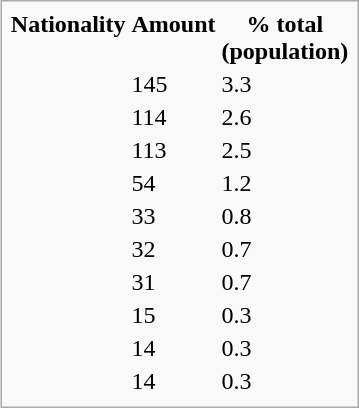<table class="infobox" style="float:right;">
<tr \>
<th>Nationality</th>
<th>Amount</th>
<th>% total<br>(population)</th>
</tr>
<tr>
<td></td>
<td>145</td>
<td>3.3</td>
</tr>
<tr>
<td></td>
<td>114</td>
<td>2.6</td>
</tr>
<tr>
<td></td>
<td>113</td>
<td>2.5</td>
</tr>
<tr>
<td></td>
<td>54</td>
<td>1.2</td>
</tr>
<tr>
<td></td>
<td>33</td>
<td>0.8</td>
</tr>
<tr>
<td></td>
<td>32</td>
<td>0.7</td>
</tr>
<tr>
<td></td>
<td>31</td>
<td>0.7</td>
</tr>
<tr>
<td></td>
<td>15</td>
<td>0.3</td>
</tr>
<tr>
<td></td>
<td>14</td>
<td>0.3</td>
</tr>
<tr>
<td></td>
<td>14</td>
<td>0.3</td>
</tr>
<tr>
</tr>
</table>
